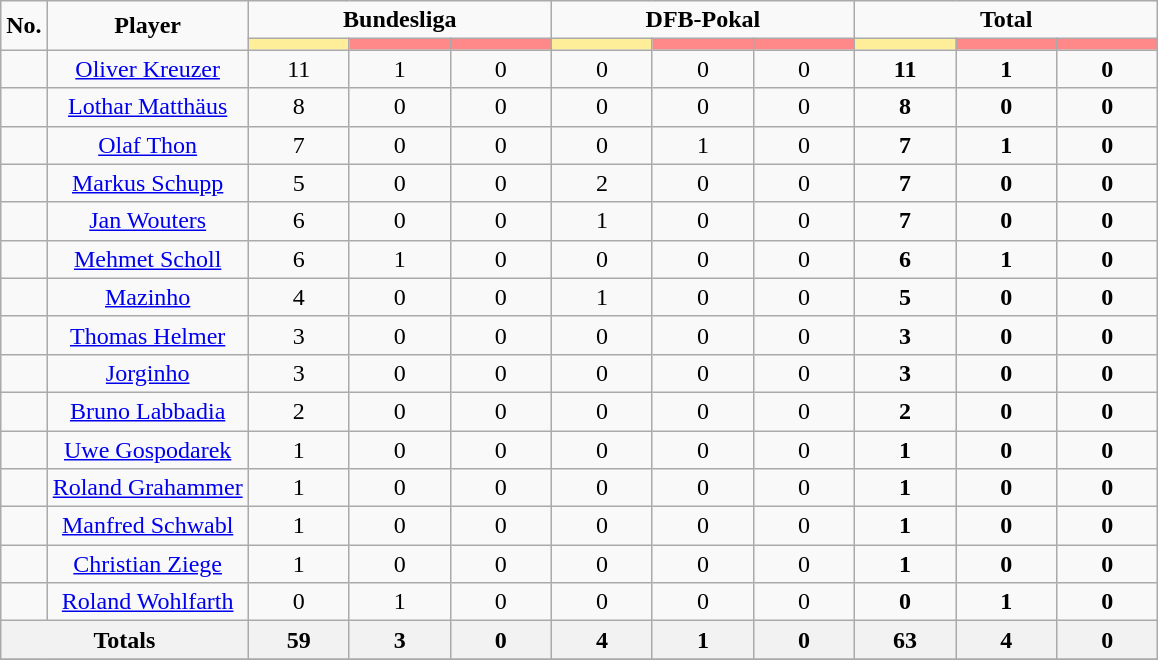<table class="wikitable" style="text-align:center;">
<tr style="text-align:center;">
<td rowspan="2"><strong>No.</strong></td>
<td rowspan="2"><strong>Player</strong></td>
<td colspan="3"><strong>Bundesliga</strong></td>
<td colspan="3"><strong>DFB-Pokal</strong></td>
<td colspan="3"><strong>Total</strong></td>
</tr>
<tr>
<th style="width:60px; background:#fe9;"></th>
<th style="width:60px; background:#ff8888;"></th>
<th style="width:60px; background:#ff8888;"></th>
<th style="width:60px; background:#fe9;"></th>
<th style="width:60px; background:#ff8888;"></th>
<th style="width:60px; background:#ff8888;"></th>
<th style="width:60px; background:#fe9;"></th>
<th style="width:60px; background:#ff8888;"></th>
<th style="width:60px; background:#ff8888;"></th>
</tr>
<tr>
<td></td>
<td><a href='#'>Oliver Kreuzer</a></td>
<td>11</td>
<td>1</td>
<td>0</td>
<td>0</td>
<td>0</td>
<td>0</td>
<td><strong>11</strong></td>
<td><strong>1</strong></td>
<td><strong>0</strong></td>
</tr>
<tr>
<td></td>
<td><a href='#'>Lothar Matthäus</a></td>
<td>8</td>
<td>0</td>
<td>0</td>
<td>0</td>
<td>0</td>
<td>0</td>
<td><strong>8</strong></td>
<td><strong>0</strong></td>
<td><strong>0</strong></td>
</tr>
<tr>
<td></td>
<td><a href='#'>Olaf Thon</a></td>
<td>7</td>
<td>0</td>
<td>0</td>
<td>0</td>
<td>1</td>
<td>0</td>
<td><strong>7</strong></td>
<td><strong>1</strong></td>
<td><strong>0</strong></td>
</tr>
<tr>
<td></td>
<td><a href='#'>Markus Schupp</a></td>
<td>5</td>
<td>0</td>
<td>0</td>
<td>2</td>
<td>0</td>
<td>0</td>
<td><strong>7</strong></td>
<td><strong>0</strong></td>
<td><strong>0</strong></td>
</tr>
<tr>
<td></td>
<td><a href='#'>Jan Wouters</a></td>
<td>6</td>
<td>0</td>
<td>0</td>
<td>1</td>
<td>0</td>
<td>0</td>
<td><strong>7</strong></td>
<td><strong>0</strong></td>
<td><strong>0</strong></td>
</tr>
<tr>
<td></td>
<td><a href='#'>Mehmet Scholl</a></td>
<td>6</td>
<td>1</td>
<td>0</td>
<td>0</td>
<td>0</td>
<td>0</td>
<td><strong>6</strong></td>
<td><strong>1</strong></td>
<td><strong>0</strong></td>
</tr>
<tr>
<td></td>
<td><a href='#'>Mazinho</a></td>
<td>4</td>
<td>0</td>
<td>0</td>
<td>1</td>
<td>0</td>
<td>0</td>
<td><strong>5</strong></td>
<td><strong>0</strong></td>
<td><strong>0</strong></td>
</tr>
<tr>
<td></td>
<td><a href='#'>Thomas Helmer</a></td>
<td>3</td>
<td>0</td>
<td>0</td>
<td>0</td>
<td>0</td>
<td>0</td>
<td><strong>3</strong></td>
<td><strong>0</strong></td>
<td><strong>0</strong></td>
</tr>
<tr>
<td></td>
<td><a href='#'>Jorginho</a></td>
<td>3</td>
<td>0</td>
<td>0</td>
<td>0</td>
<td>0</td>
<td>0</td>
<td><strong>3</strong></td>
<td><strong>0</strong></td>
<td><strong>0</strong></td>
</tr>
<tr>
<td></td>
<td><a href='#'>Bruno Labbadia</a></td>
<td>2</td>
<td>0</td>
<td>0</td>
<td>0</td>
<td>0</td>
<td>0</td>
<td><strong>2</strong></td>
<td><strong>0</strong></td>
<td><strong>0</strong></td>
</tr>
<tr>
<td></td>
<td><a href='#'>Uwe Gospodarek</a></td>
<td>1</td>
<td>0</td>
<td>0</td>
<td>0</td>
<td>0</td>
<td>0</td>
<td><strong>1</strong></td>
<td><strong>0</strong></td>
<td><strong>0</strong></td>
</tr>
<tr>
<td></td>
<td><a href='#'>Roland Grahammer</a></td>
<td>1</td>
<td>0</td>
<td>0</td>
<td>0</td>
<td>0</td>
<td>0</td>
<td><strong>1</strong></td>
<td><strong>0</strong></td>
<td><strong>0</strong></td>
</tr>
<tr>
<td></td>
<td><a href='#'>Manfred Schwabl</a></td>
<td>1</td>
<td>0</td>
<td>0</td>
<td>0</td>
<td>0</td>
<td>0</td>
<td><strong>1</strong></td>
<td><strong>0</strong></td>
<td><strong>0</strong></td>
</tr>
<tr>
<td></td>
<td><a href='#'>Christian Ziege</a></td>
<td>1</td>
<td>0</td>
<td>0</td>
<td>0</td>
<td>0</td>
<td>0</td>
<td><strong>1</strong></td>
<td><strong>0</strong></td>
<td><strong>0</strong></td>
</tr>
<tr>
<td></td>
<td><a href='#'>Roland Wohlfarth</a></td>
<td>0</td>
<td>1</td>
<td>0</td>
<td>0</td>
<td>0</td>
<td>0</td>
<td><strong>0</strong></td>
<td><strong>1</strong></td>
<td><strong>0</strong></td>
</tr>
<tr>
<th colspan="2">Totals</th>
<th>59</th>
<th>3</th>
<th>0</th>
<th>4</th>
<th>1</th>
<th>0</th>
<th>63</th>
<th>4</th>
<th>0</th>
</tr>
<tr>
</tr>
</table>
